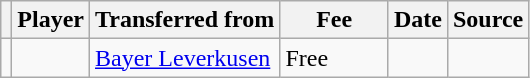<table class="wikitable plainrowheaders sortable">
<tr>
<th></th>
<th scope="col">Player</th>
<th>Transferred from</th>
<th style="width: 65px;">Fee</th>
<th scope="col">Date</th>
<th scope="col">Source</th>
</tr>
<tr>
<td align="center"></td>
<td></td>
<td> <a href='#'>Bayer Leverkusen</a></td>
<td>Free</td>
<td></td>
<td></td>
</tr>
</table>
